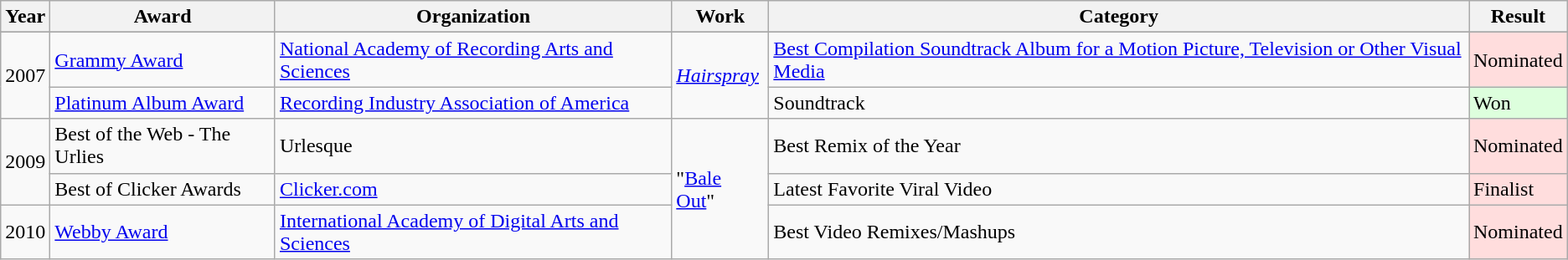<table class="wikitable">
<tr>
<th>Year</th>
<th>Award</th>
<th>Organization</th>
<th>Work</th>
<th>Category</th>
<th>Result</th>
</tr>
<tr>
</tr>
<tr>
<td rowspan="2">2007</td>
<td><a href='#'>Grammy Award</a></td>
<td><a href='#'>National Academy of Recording Arts and Sciences</a></td>
<td rowspan="2"><em><a href='#'>Hairspray</a></em></td>
<td><a href='#'>Best Compilation Soundtrack Album for a Motion Picture, Television or Other Visual Media</a></td>
<td style="background: #ffdddd">Nominated</td>
</tr>
<tr>
<td><a href='#'>Platinum Album Award</a></td>
<td><a href='#'>Recording Industry Association of America</a></td>
<td>Soundtrack</td>
<td bgcolor="#ddffdd">Won</td>
</tr>
<tr>
<td rowspan="2">2009</td>
<td>Best of the Web - The Urlies</td>
<td>Urlesque</td>
<td rowspan="3">"<a href='#'>Bale Out</a>"</td>
<td>Best Remix of the Year</td>
<td style="background: #ffdddd">Nominated</td>
</tr>
<tr>
<td>Best of Clicker Awards</td>
<td><a href='#'>Clicker.com</a></td>
<td>Latest Favorite Viral Video</td>
<td style="background: #ffdddd">Finalist</td>
</tr>
<tr>
<td>2010</td>
<td><a href='#'>Webby Award</a></td>
<td><a href='#'>International Academy of Digital Arts and Sciences</a></td>
<td>Best Video Remixes/Mashups</td>
<td style="background: #ffdddd">Nominated</td>
</tr>
</table>
